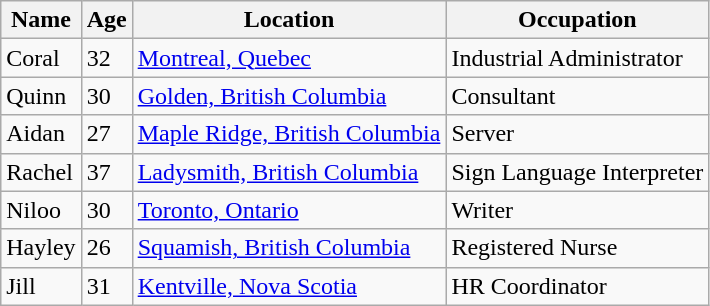<table class="wikitable">
<tr>
<th>Name</th>
<th>Age</th>
<th>Location</th>
<th>Occupation</th>
</tr>
<tr>
<td>Coral</td>
<td>32</td>
<td><a href='#'>Montreal, Quebec</a></td>
<td>Industrial Administrator</td>
</tr>
<tr>
<td>Quinn</td>
<td>30</td>
<td><a href='#'>Golden, British Columbia</a></td>
<td>Consultant</td>
</tr>
<tr>
<td>Aidan</td>
<td>27</td>
<td><a href='#'>Maple Ridge, British Columbia</a></td>
<td>Server</td>
</tr>
<tr>
<td>Rachel</td>
<td>37</td>
<td><a href='#'>Ladysmith, British Columbia</a></td>
<td>Sign Language Interpreter</td>
</tr>
<tr>
<td>Niloo</td>
<td>30</td>
<td><a href='#'>Toronto, Ontario</a></td>
<td>Writer</td>
</tr>
<tr>
<td>Hayley</td>
<td>26</td>
<td><a href='#'>Squamish, British Columbia</a></td>
<td>Registered Nurse</td>
</tr>
<tr>
<td>Jill</td>
<td>31</td>
<td><a href='#'>Kentville, Nova Scotia</a></td>
<td>HR Coordinator</td>
</tr>
</table>
